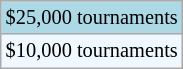<table class="wikitable" style="font-size:85%">
<tr style="background:lightblue;">
<td>$25,000 tournaments</td>
</tr>
<tr bgcolor="#f0f8ff">
<td>$10,000 tournaments</td>
</tr>
</table>
